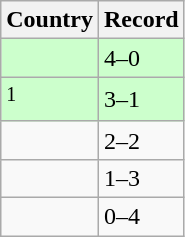<table class="wikitable">
<tr>
<th>Country</th>
<th>Record</th>
</tr>
<tr bgcolor="ccffcc">
<td><strong></strong></td>
<td>4–0</td>
</tr>
<tr bgcolor="ccffcc">
<td><strong></strong><sup>1</sup></td>
<td>3–1</td>
</tr>
<tr>
<td><strong></strong></td>
<td>2–2</td>
</tr>
<tr>
<td><strong></strong></td>
<td>1–3</td>
</tr>
<tr>
<td><strong></strong></td>
<td>0–4</td>
</tr>
</table>
